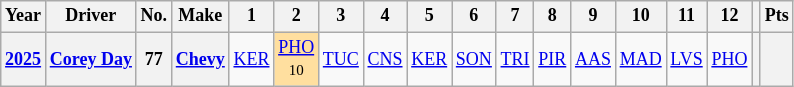<table class="wikitable" style="text-align:center; font-size:75%">
<tr>
<th>Year</th>
<th>Driver</th>
<th>No.</th>
<th>Make</th>
<th>1</th>
<th>2</th>
<th>3</th>
<th>4</th>
<th>5</th>
<th>6</th>
<th>7</th>
<th>8</th>
<th>9</th>
<th>10</th>
<th>11</th>
<th>12</th>
<th></th>
<th>Pts</th>
</tr>
<tr>
<th><a href='#'>2025</a></th>
<th><a href='#'>Corey Day</a></th>
<th>77</th>
<th><a href='#'>Chevy</a></th>
<td><a href='#'>KER</a></td>
<td style="background:#FFDF9F;"><a href='#'>PHO</a><br><small>10</small></td>
<td><a href='#'>TUC</a></td>
<td><a href='#'>CNS</a></td>
<td><a href='#'>KER</a></td>
<td><a href='#'>SON</a></td>
<td><a href='#'>TRI</a></td>
<td><a href='#'>PIR</a></td>
<td><a href='#'>AAS</a></td>
<td><a href='#'>MAD</a></td>
<td><a href='#'>LVS</a></td>
<td><a href='#'>PHO</a></td>
<th></th>
<th></th>
</tr>
</table>
